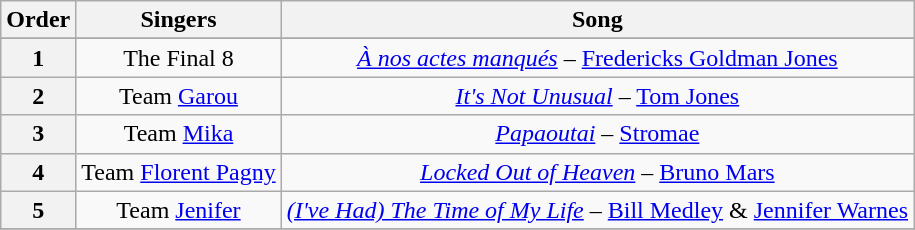<table class="wikitable sortable" style="text-align: center; width: auto;">
<tr>
<th>Order</th>
<th>Singers</th>
<th>Song</th>
</tr>
<tr>
</tr>
<tr>
<th>1</th>
<td>The Final 8 <br></td>
<td><em><a href='#'>À nos actes manqués</a></em> – <a href='#'>Fredericks Goldman Jones</a></td>
</tr>
<tr>
<th>2</th>
<td>Team <a href='#'>Garou</a><br></td>
<td><em><a href='#'>It's Not Unusual</a></em> – <a href='#'>Tom Jones</a></td>
</tr>
<tr>
<th>3</th>
<td>Team <a href='#'>Mika</a><br></td>
<td><em><a href='#'>Papaoutai</a></em> – <a href='#'>Stromae</a></td>
</tr>
<tr>
<th>4</th>
<td>Team <a href='#'>Florent Pagny</a><br></td>
<td><em><a href='#'>Locked Out of Heaven</a></em> – <a href='#'>Bruno Mars</a></td>
</tr>
<tr>
<th>5</th>
<td>Team <a href='#'>Jenifer</a><br></td>
<td><em><a href='#'>(I've Had) The Time of My Life</a></em> – <a href='#'>Bill Medley</a> & <a href='#'>Jennifer Warnes</a></td>
</tr>
<tr>
</tr>
</table>
